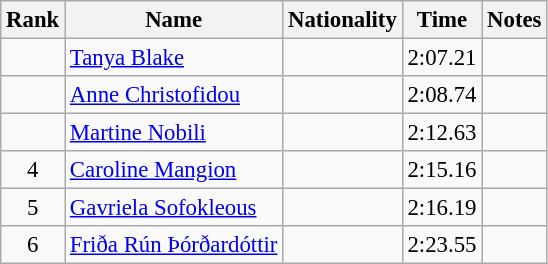<table class="wikitable sortable" style="text-align:center; font-size:95%">
<tr>
<th>Rank</th>
<th>Name</th>
<th>Nationality</th>
<th>Time</th>
<th>Notes</th>
</tr>
<tr>
<td></td>
<td align=left><a href='#'>Tanya Blake</a></td>
<td align=left></td>
<td>2:07.21</td>
<td></td>
</tr>
<tr>
<td></td>
<td align=left><a href='#'>Anne Christofidou</a></td>
<td align=left></td>
<td>2:08.74</td>
<td></td>
</tr>
<tr>
<td></td>
<td align=left><a href='#'>Martine Nobili</a></td>
<td align=left></td>
<td>2:12.63</td>
<td></td>
</tr>
<tr>
<td>4</td>
<td align=left><a href='#'>Caroline Mangion</a></td>
<td align=left></td>
<td>2:15.16</td>
<td></td>
</tr>
<tr>
<td>5</td>
<td align=left><a href='#'>Gavriela Sofokleous</a></td>
<td align=left></td>
<td>2:16.19</td>
<td></td>
</tr>
<tr>
<td>6</td>
<td align=left><a href='#'>Friða Rún Þórðardóttir</a></td>
<td align=left></td>
<td>2:23.55</td>
<td></td>
</tr>
</table>
